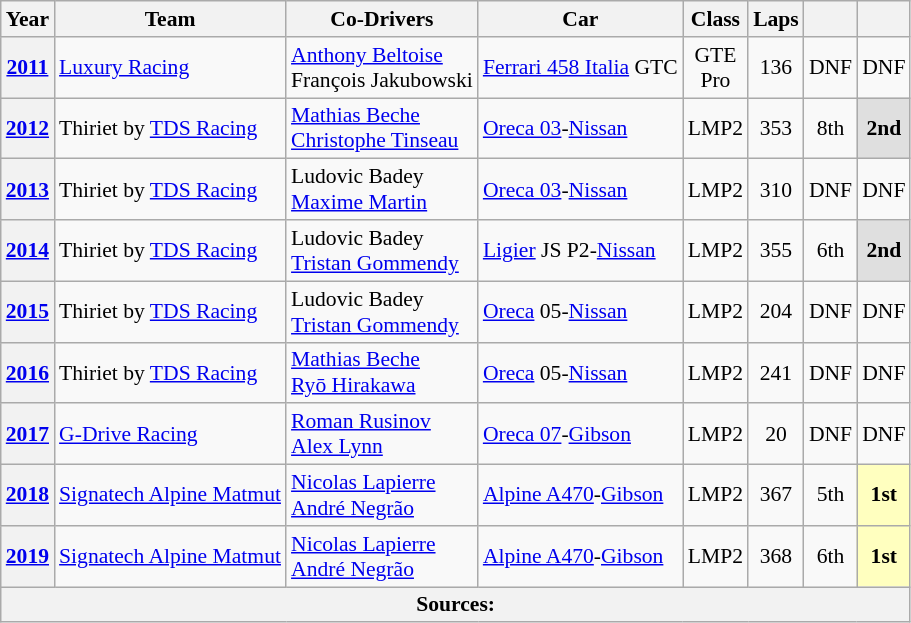<table class="wikitable" style="text-align:center; font-size:90%">
<tr>
<th>Year</th>
<th>Team</th>
<th>Co-Drivers</th>
<th>Car</th>
<th>Class</th>
<th>Laps</th>
<th></th>
<th></th>
</tr>
<tr>
<th><a href='#'>2011</a></th>
<td align="left"> <a href='#'>Luxury Racing</a></td>
<td align="left"> <a href='#'>Anthony Beltoise</a><br> François Jakubowski</td>
<td align="left"><a href='#'>Ferrari 458 Italia</a> GTC</td>
<td>GTE<br>Pro</td>
<td>136</td>
<td>DNF</td>
<td>DNF</td>
</tr>
<tr>
<th><a href='#'>2012</a></th>
<td align="left"> Thiriet by <a href='#'>TDS Racing</a></td>
<td align="left"> <a href='#'>Mathias Beche</a><br> <a href='#'>Christophe Tinseau</a></td>
<td align="left"><a href='#'>Oreca 03</a>-<a href='#'>Nissan</a></td>
<td>LMP2</td>
<td>353</td>
<td>8th</td>
<td style="background:#DFDFDF;"><strong>2nd</strong></td>
</tr>
<tr>
<th><a href='#'>2013</a></th>
<td align="left"> Thiriet by <a href='#'>TDS Racing</a></td>
<td align="left"> Ludovic Badey<br> <a href='#'>Maxime Martin</a></td>
<td align="left"><a href='#'>Oreca 03</a>-<a href='#'>Nissan</a></td>
<td>LMP2</td>
<td>310</td>
<td>DNF</td>
<td>DNF</td>
</tr>
<tr>
<th><a href='#'>2014</a></th>
<td align="left"> Thiriet by <a href='#'>TDS Racing</a></td>
<td align="left"> Ludovic Badey<br> <a href='#'>Tristan Gommendy</a></td>
<td align="left"><a href='#'>Ligier</a> JS P2-<a href='#'>Nissan</a></td>
<td>LMP2</td>
<td>355</td>
<td>6th</td>
<td style="background:#DFDFDF;"><strong>2nd</strong></td>
</tr>
<tr>
<th><a href='#'>2015</a></th>
<td align="left"> Thiriet by <a href='#'>TDS Racing</a></td>
<td align="left"> Ludovic Badey<br> <a href='#'>Tristan Gommendy</a></td>
<td align="left"><a href='#'>Oreca</a> 05-<a href='#'>Nissan</a></td>
<td>LMP2</td>
<td>204</td>
<td>DNF</td>
<td>DNF</td>
</tr>
<tr>
<th><a href='#'>2016</a></th>
<td align="left"> Thiriet by <a href='#'>TDS Racing</a></td>
<td align="left"> <a href='#'>Mathias Beche</a><br> <a href='#'>Ryō Hirakawa</a></td>
<td align="left"><a href='#'>Oreca</a> 05-<a href='#'>Nissan</a></td>
<td>LMP2</td>
<td>241</td>
<td>DNF</td>
<td>DNF</td>
</tr>
<tr>
<th><a href='#'>2017</a></th>
<td align="left"> <a href='#'>G-Drive Racing</a></td>
<td align="left"> <a href='#'>Roman Rusinov</a><br> <a href='#'>Alex Lynn</a></td>
<td align="left"><a href='#'>Oreca 07</a>-<a href='#'>Gibson</a></td>
<td>LMP2</td>
<td>20</td>
<td>DNF</td>
<td>DNF</td>
</tr>
<tr>
<th><a href='#'>2018</a></th>
<td align="left"> <a href='#'>Signatech Alpine Matmut</a></td>
<td align="left"> <a href='#'>Nicolas Lapierre</a><br> <a href='#'>André Negrão</a></td>
<td align="left"><a href='#'>Alpine A470</a>-<a href='#'>Gibson</a></td>
<td>LMP2</td>
<td>367</td>
<td>5th</td>
<td style="background:#FFFFBF;"><strong>1st</strong></td>
</tr>
<tr>
<th><a href='#'>2019</a></th>
<td align="left"> <a href='#'>Signatech Alpine Matmut</a></td>
<td align="left"> <a href='#'>Nicolas Lapierre</a><br> <a href='#'>André Negrão</a></td>
<td align="left"><a href='#'>Alpine A470</a>-<a href='#'>Gibson</a></td>
<td>LMP2</td>
<td>368</td>
<td>6th</td>
<td style="background:#FFFFBF;"><strong>1st</strong></td>
</tr>
<tr>
<th colspan="8">Sources:</th>
</tr>
</table>
